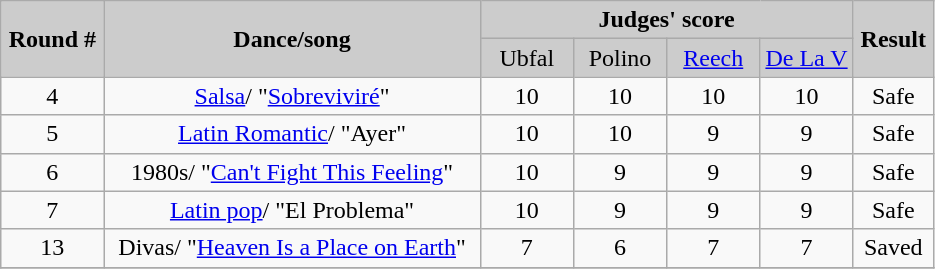<table class="wikitable">
<tr style="text-align:Center; background:#ccc;">
<td rowspan="2"><strong>Round #</strong></td>
<td rowspan="2"><strong>Dance/song</strong></td>
<td colspan="4"><strong>Judges' score</strong></td>
<td rowspan="2"><strong>Result</strong></td>
</tr>
<tr style="text-align:center; background:#ccc;">
<td style="width:10%; ">Ubfal</td>
<td style="width:10%; ">Polino</td>
<td style="width:10%; "><a href='#'>Reech</a></td>
<td style="width:10%; "><a href='#'>De La V</a></td>
</tr>
<tr>
<td style="text-align:center;">4</td>
<td style="text-align:center;"><a href='#'>Salsa</a>/ "<a href='#'>Sobreviviré</a>"</td>
<td style="text-align:center;">10</td>
<td style="text-align:center;">10</td>
<td style="text-align:center;">10</td>
<td style="text-align:center;">10</td>
<td style="text-align:center;">Safe</td>
</tr>
<tr>
<td style="text-align:center;">5</td>
<td style="text-align:center;"><a href='#'>Latin Romantic</a>/ "Ayer"</td>
<td style="text-align:center;">10</td>
<td style="text-align:center;">10</td>
<td style="text-align:center;">9</td>
<td style="text-align:center;">9</td>
<td style="text-align:center;">Safe</td>
</tr>
<tr>
<td style="text-align:center;">6</td>
<td style="text-align:center;">1980s/ "<a href='#'>Can't Fight This Feeling</a>"</td>
<td style="text-align:center;">10</td>
<td style="text-align:center;">9</td>
<td style="text-align:center;">9</td>
<td style="text-align:center;">9</td>
<td style="text-align:center;">Safe</td>
</tr>
<tr>
<td style="text-align:center;">7</td>
<td style="text-align:center;"><a href='#'>Latin pop</a>/ "El Problema"</td>
<td style="text-align:center;">10</td>
<td style="text-align:center;">9</td>
<td style="text-align:center;">9</td>
<td style="text-align:center;">9</td>
<td style="text-align:center;">Safe</td>
</tr>
<tr>
<td style="text-align:center;">13</td>
<td style="text-align:center;">Divas/ "<a href='#'>Heaven Is a Place on Earth</a>"</td>
<td style="text-align:center;">7</td>
<td style="text-align:center;">6</td>
<td style="text-align:center;">7</td>
<td style="text-align:center;">7</td>
<td style="text-align:center;">Saved</td>
</tr>
<tr>
</tr>
</table>
